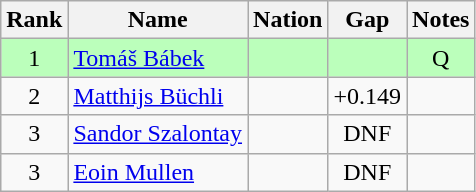<table class="wikitable sortable" style="text-align:center">
<tr>
<th>Rank</th>
<th>Name</th>
<th>Nation</th>
<th>Gap</th>
<th>Notes</th>
</tr>
<tr bgcolor=bbffbb>
<td>1</td>
<td align=left><a href='#'>Tomáš Bábek</a></td>
<td align=left></td>
<td></td>
<td>Q</td>
</tr>
<tr>
<td>2</td>
<td align=left><a href='#'>Matthijs Büchli</a></td>
<td align=left></td>
<td>+0.149</td>
<td></td>
</tr>
<tr>
<td>3</td>
<td align=left><a href='#'>Sandor Szalontay</a></td>
<td align=left></td>
<td>DNF</td>
<td></td>
</tr>
<tr>
<td>3</td>
<td align=left><a href='#'>Eoin Mullen</a></td>
<td align=left></td>
<td>DNF</td>
<td></td>
</tr>
</table>
